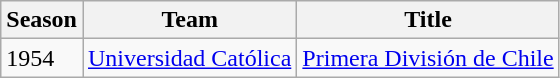<table class="wikitable">
<tr>
<th>Season</th>
<th>Team</th>
<th>Title</th>
</tr>
<tr>
<td>1954</td>
<td> <a href='#'>Universidad Católica</a></td>
<td><a href='#'>Primera División de Chile</a></td>
</tr>
</table>
